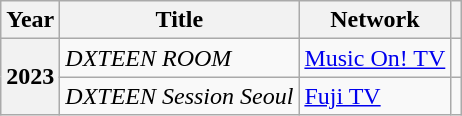<table class="wikitable plainrowheaders">
<tr>
<th scope="col">Year</th>
<th scope="col">Title</th>
<th scope="col">Network</th>
<th class="unsortable" scope="col"></th>
</tr>
<tr>
<th rowspan="2" scope="row">2023</th>
<td><em>DXTEEN ROOM</em></td>
<td><a href='#'>Music On! TV</a></td>
<td style="text-align:center;"></td>
</tr>
<tr>
<td><em>DXTEEN Session Seoul</em></td>
<td><a href='#'>Fuji TV</a></td>
<td style="text-align:center;"></td>
</tr>
</table>
